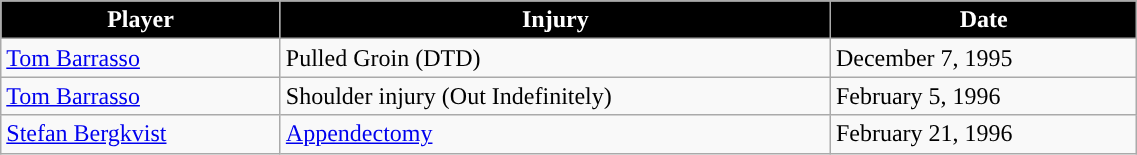<table class="wikitable" width=60%;>
<tr>
<th style="color:white; background:#000000; ">Player</th>
<th style="color:white; background:#000000; ">Injury</th>
<th style="color:white; background:#000000; ">Date</th>
</tr>
<tr>
<td><a href='#'>Tom Barrasso</a></td>
<td>Pulled Groin (DTD)</td>
<td>December 7, 1995</td>
</tr>
<tr>
<td><a href='#'>Tom Barrasso</a></td>
<td>Shoulder injury (Out Indefinitely)</td>
<td>February 5, 1996</td>
</tr>
<tr>
<td><a href='#'>Stefan Bergkvist</a></td>
<td><a href='#'>Appendectomy</a></td>
<td>February 21, 1996</td>
</tr>
</table>
